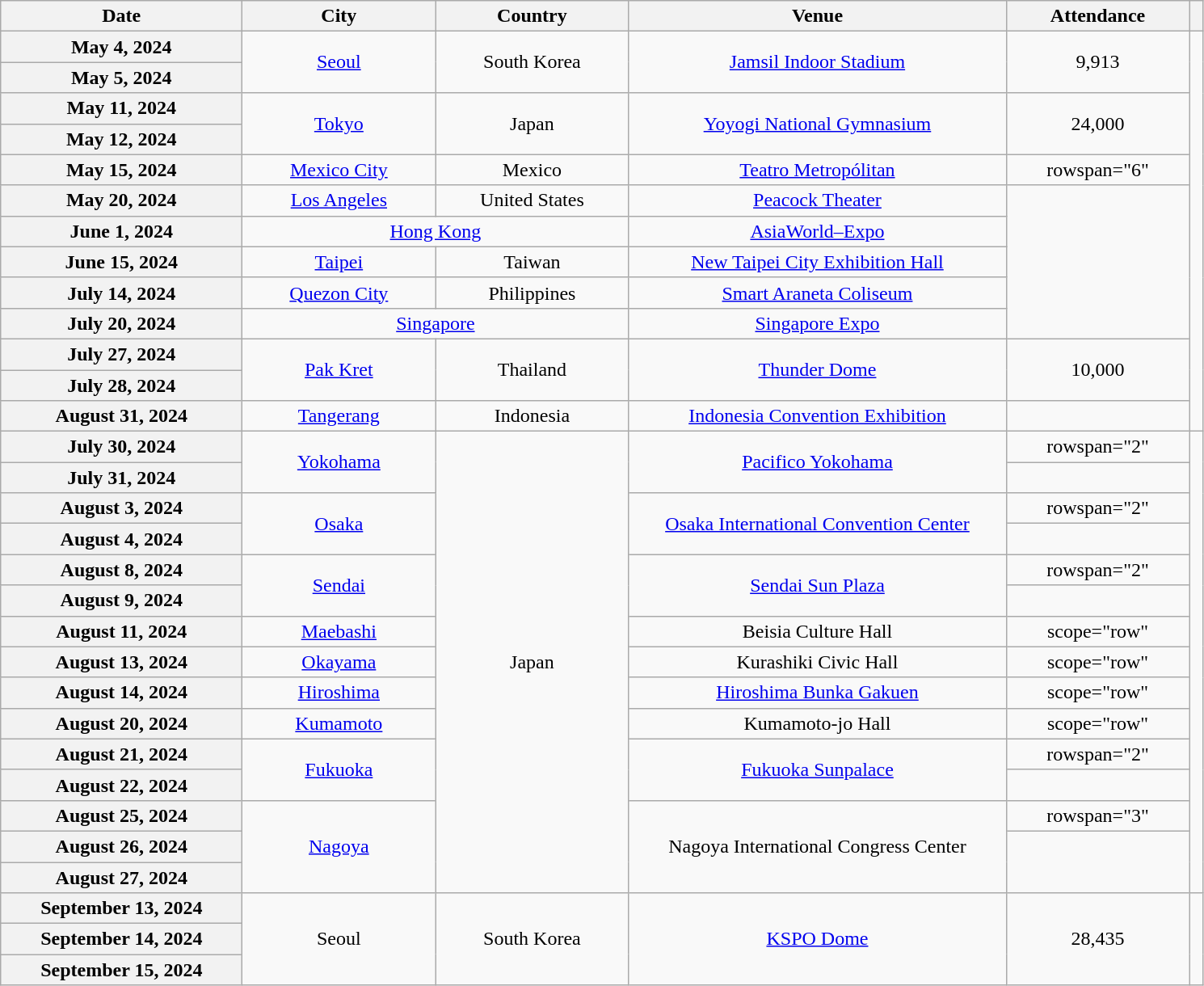<table class="wikitable plainrowheaders" style="text-align:center">
<tr>
<th scope="col" style="width:12em">Date</th>
<th scope="col" style="width:9.5em">City</th>
<th scope="col" style="width:9.5em">Country</th>
<th scope="col" style="width:19em">Venue</th>
<th scope="col" style="width:9em">Attendance</th>
<th scope="col"></th>
</tr>
<tr>
<th scope="row">May 4, 2024</th>
<td rowspan="2"><a href='#'>Seoul</a></td>
<td rowspan="2">South Korea</td>
<td rowspan="2"><a href='#'>Jamsil Indoor Stadium</a></td>
<td rowspan="2">9,913</td>
<td rowspan="13"></td>
</tr>
<tr>
<th scope="row">May 5, 2024</th>
</tr>
<tr>
<th scope="row">May 11, 2024</th>
<td rowspan="2"><a href='#'>Tokyo</a></td>
<td rowspan="2">Japan</td>
<td rowspan="2"><a href='#'>Yoyogi National Gymnasium</a></td>
<td rowspan="2">24,000</td>
</tr>
<tr>
<th scope="row">May 12, 2024</th>
</tr>
<tr>
<th scope="row">May 15, 2024</th>
<td><a href='#'>Mexico City</a></td>
<td>Mexico</td>
<td><a href='#'>Teatro Metropólitan</a></td>
<td>rowspan="6" </td>
</tr>
<tr>
<th scope="row">May 20, 2024</th>
<td><a href='#'>Los Angeles</a></td>
<td>United States</td>
<td><a href='#'>Peacock Theater</a></td>
</tr>
<tr>
<th scope="row">June 1, 2024</th>
<td colspan="2"><a href='#'>Hong Kong</a></td>
<td><a href='#'>AsiaWorld–Expo</a></td>
</tr>
<tr>
<th scope="row">June 15, 2024</th>
<td><a href='#'>Taipei</a></td>
<td>Taiwan</td>
<td><a href='#'>New Taipei City Exhibition Hall</a></td>
</tr>
<tr>
<th scope="row">July 14, 2024</th>
<td><a href='#'>Quezon City</a></td>
<td>Philippines</td>
<td><a href='#'>Smart Araneta Coliseum</a></td>
</tr>
<tr>
<th scope="row">July 20, 2024</th>
<td colspan="2"><a href='#'>Singapore</a></td>
<td><a href='#'>Singapore Expo</a></td>
</tr>
<tr>
<th scope="row">July 27, 2024</th>
<td rowspan="2"><a href='#'>Pak Kret</a></td>
<td rowspan="2">Thailand</td>
<td rowspan="2"><a href='#'>Thunder Dome</a></td>
<td rowspan="2">10,000</td>
</tr>
<tr>
<th scope="row">July 28, 2024</th>
</tr>
<tr>
<th scope="row">August 31, 2024</th>
<td><a href='#'>Tangerang</a></td>
<td>Indonesia</td>
<td><a href='#'>Indonesia Convention Exhibition</a></td>
<td></td>
</tr>
<tr>
<th scope="row">July 30, 2024</th>
<td rowspan="2"><a href='#'>Yokohama</a></td>
<td rowspan="15">Japan</td>
<td rowspan="2"><a href='#'>Pacifico Yokohama</a></td>
<td>rowspan="2" </td>
<td rowspan="15"></td>
</tr>
<tr>
<th scope="row">July 31, 2024</th>
</tr>
<tr>
<th scope="row">August 3, 2024</th>
<td rowspan="2"><a href='#'>Osaka</a></td>
<td rowspan="2"><a href='#'>Osaka International Convention Center</a></td>
<td>rowspan="2" </td>
</tr>
<tr>
<th scope="row">August 4, 2024</th>
</tr>
<tr>
<th scope="row">August 8, 2024</th>
<td rowspan="2"><a href='#'>Sendai</a></td>
<td rowspan="2"><a href='#'>Sendai Sun Plaza</a></td>
<td>rowspan="2" </td>
</tr>
<tr>
<th scope="row">August 9, 2024</th>
</tr>
<tr>
<th scope="row">August 11, 2024</th>
<td scope="row"><a href='#'>Maebashi</a></td>
<td scope="row">Beisia Culture Hall</td>
<td>scope="row" </td>
</tr>
<tr>
<th scope="row">August 13, 2024</th>
<td scope="row"><a href='#'>Okayama</a></td>
<td scope="row">Kurashiki Civic Hall</td>
<td>scope="row" </td>
</tr>
<tr>
<th scope="row">August 14, 2024</th>
<td scope="row"><a href='#'>Hiroshima</a></td>
<td scope="row"><a href='#'>Hiroshima Bunka Gakuen</a></td>
<td>scope="row" </td>
</tr>
<tr>
<th scope="row">August 20, 2024</th>
<td scope="row"><a href='#'>Kumamoto</a></td>
<td scope="row">Kumamoto-jo Hall</td>
<td>scope="row" </td>
</tr>
<tr>
<th scope="row">August 21, 2024</th>
<td rowspan="2"><a href='#'>Fukuoka</a></td>
<td rowspan="2"><a href='#'>Fukuoka Sunpalace</a></td>
<td>rowspan="2" </td>
</tr>
<tr>
<th scope="row">August 22, 2024</th>
</tr>
<tr>
<th scope="row">August 25, 2024</th>
<td rowspan="3"><a href='#'>Nagoya</a></td>
<td rowspan="3">Nagoya International Congress Center</td>
<td>rowspan="3" </td>
</tr>
<tr>
<th scope="row">August 26, 2024</th>
</tr>
<tr>
<th scope="row">August 27, 2024</th>
</tr>
<tr>
<th scope="row">September 13, 2024</th>
<td rowspan="3">Seoul</td>
<td rowspan="3">South Korea</td>
<td rowspan="3"><a href='#'>KSPO Dome</a></td>
<td rowspan="3">28,435</td>
<td rowspan="15"> </td>
</tr>
<tr>
<th scope="row">September 14, 2024</th>
</tr>
<tr>
<th scope="row">September 15, 2024</th>
</tr>
</table>
